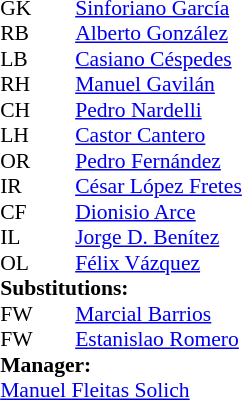<table cellspacing="0" cellpadding="0" style="font-size:90%; margin:0.2em auto;">
<tr>
<th width="25"></th>
<th width="25"></th>
</tr>
<tr>
<td>GK</td>
<td></td>
<td><a href='#'>Sinforiano García</a></td>
</tr>
<tr>
<td>RB</td>
<td></td>
<td><a href='#'>Alberto González</a></td>
</tr>
<tr>
<td>LB</td>
<td></td>
<td><a href='#'>Casiano Céspedes</a></td>
</tr>
<tr>
<td>RH</td>
<td></td>
<td><a href='#'>Manuel Gavilán</a></td>
</tr>
<tr>
<td>CH</td>
<td></td>
<td><a href='#'>Pedro Nardelli</a></td>
</tr>
<tr>
<td>LH</td>
<td></td>
<td><a href='#'>Castor Cantero</a></td>
</tr>
<tr>
<td>OR</td>
<td></td>
<td><a href='#'>Pedro Fernández</a></td>
<td></td>
<td></td>
</tr>
<tr>
<td>IR</td>
<td></td>
<td><a href='#'>César López Fretes</a></td>
<td></td>
<td></td>
</tr>
<tr>
<td>CF</td>
<td></td>
<td><a href='#'>Dionisio Arce</a></td>
</tr>
<tr>
<td>IL</td>
<td></td>
<td><a href='#'>Jorge D. Benítez</a></td>
</tr>
<tr>
<td>OL</td>
<td></td>
<td><a href='#'>Félix Vázquez</a></td>
</tr>
<tr>
</tr>
<tr>
<td colspan=4><strong>Substitutions:</strong></td>
</tr>
<tr>
<td>FW</td>
<td></td>
<td><a href='#'>Marcial Barrios</a></td>
<td></td>
<td></td>
</tr>
<tr>
<td>FW</td>
<td></td>
<td><a href='#'>Estanislao Romero</a></td>
<td></td>
<td></td>
</tr>
<tr>
<td colspan=5><strong>Manager:</strong></td>
</tr>
<tr>
<td colspan=5><a href='#'>Manuel Fleitas Solich</a></td>
</tr>
</table>
